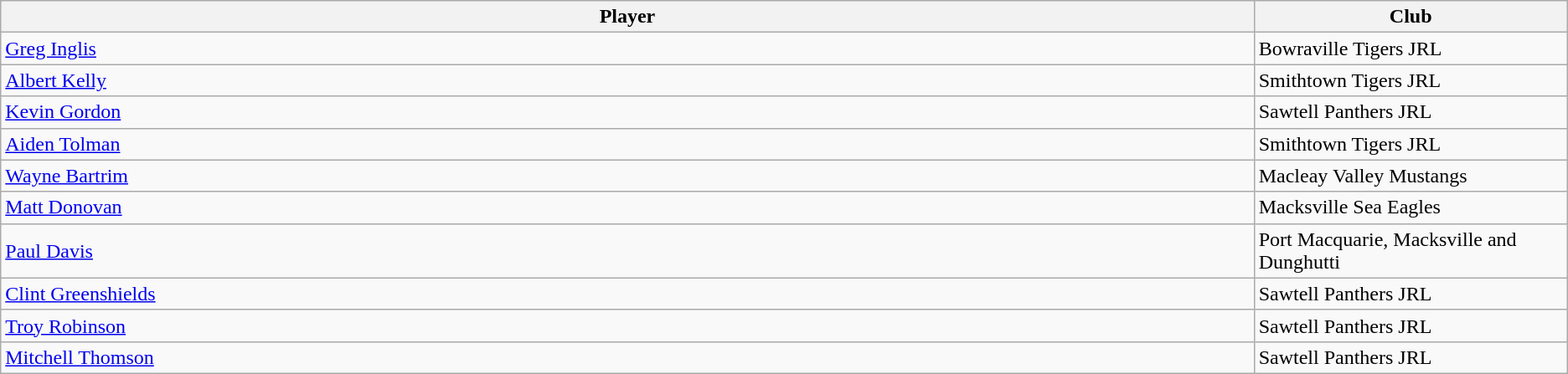<table class="wikitable">
<tr>
<th !width=10%>Player</th>
<th width=20%>Club</th>
</tr>
<tr>
<td><a href='#'>Greg Inglis</a></td>
<td>Bowraville Tigers JRL</td>
</tr>
<tr>
<td><a href='#'>Albert Kelly</a></td>
<td>Smithtown Tigers JRL</td>
</tr>
<tr>
<td><a href='#'>Kevin Gordon</a></td>
<td>Sawtell Panthers JRL</td>
</tr>
<tr>
<td><a href='#'>Aiden Tolman</a></td>
<td>Smithtown Tigers JRL</td>
</tr>
<tr>
<td><a href='#'>Wayne Bartrim</a></td>
<td>Macleay Valley Mustangs</td>
</tr>
<tr>
<td><a href='#'>Matt Donovan</a></td>
<td>Macksville Sea Eagles</td>
</tr>
<tr>
<td><a href='#'>Paul Davis</a></td>
<td>Port Macquarie, Macksville and Dunghutti</td>
</tr>
<tr>
<td><a href='#'>Clint Greenshields</a></td>
<td>Sawtell Panthers JRL</td>
</tr>
<tr>
<td><a href='#'>Troy Robinson</a></td>
<td>Sawtell Panthers JRL</td>
</tr>
<tr>
<td><a href='#'>Mitchell Thomson</a></td>
<td>Sawtell Panthers JRL</td>
</tr>
</table>
